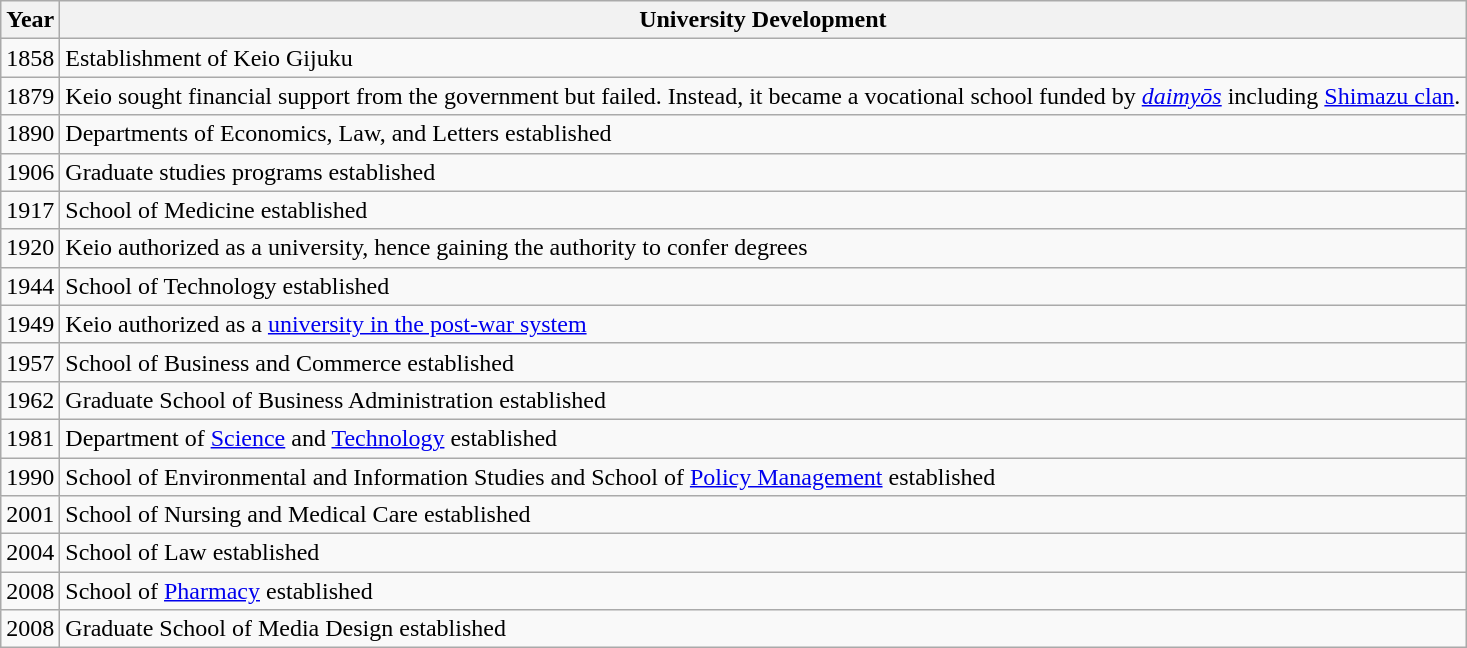<table class="wikitable">
<tr>
<th>Year</th>
<th>University Development</th>
</tr>
<tr>
<td>1858</td>
<td>Establishment of Keio Gijuku</td>
</tr>
<tr>
<td>1879</td>
<td>Keio sought financial support from the government but failed. Instead, it became a vocational school funded by <em><a href='#'>daimyōs</a></em> including <a href='#'>Shimazu clan</a>.</td>
</tr>
<tr>
<td>1890</td>
<td>Departments of Economics, Law, and Letters established</td>
</tr>
<tr>
<td>1906</td>
<td>Graduate studies programs established</td>
</tr>
<tr>
<td>1917</td>
<td>School of Medicine established</td>
</tr>
<tr>
<td>1920</td>
<td>Keio authorized as a university, hence gaining the authority to confer degrees</td>
</tr>
<tr>
<td>1944</td>
<td>School of Technology established</td>
</tr>
<tr>
<td>1949</td>
<td>Keio authorized as a <a href='#'>university in the post-war system</a></td>
</tr>
<tr>
<td>1957</td>
<td>School of Business and Commerce established</td>
</tr>
<tr>
<td>1962</td>
<td>Graduate School of Business Administration established</td>
</tr>
<tr>
<td>1981</td>
<td>Department of <a href='#'>Science</a> and <a href='#'>Technology</a> established</td>
</tr>
<tr>
<td>1990</td>
<td>School of Environmental and Information Studies and School of <a href='#'>Policy Management</a> established</td>
</tr>
<tr>
<td>2001</td>
<td>School of Nursing and Medical Care established</td>
</tr>
<tr>
<td>2004</td>
<td>School of Law established</td>
</tr>
<tr>
<td>2008</td>
<td>School of <a href='#'>Pharmacy</a> established</td>
</tr>
<tr>
<td>2008</td>
<td>Graduate School of Media Design established</td>
</tr>
</table>
